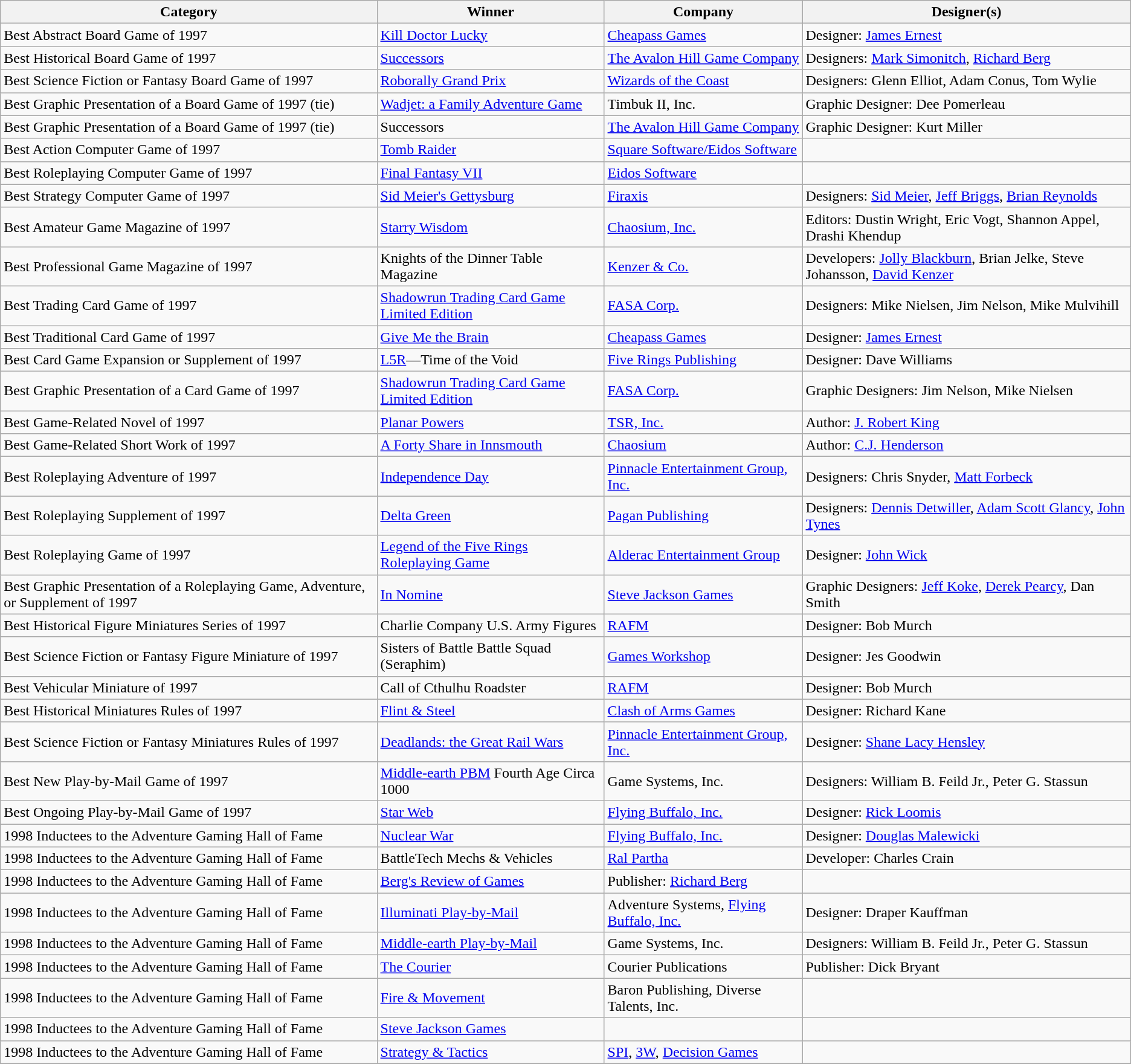<table class="wikitable">
<tr>
<th>Category</th>
<th>Winner</th>
<th>Company</th>
<th>Designer(s)</th>
</tr>
<tr>
<td>Best Abstract Board Game of 1997</td>
<td><a href='#'>Kill Doctor Lucky</a></td>
<td><a href='#'>Cheapass Games</a></td>
<td>Designer: <a href='#'>James Ernest</a></td>
</tr>
<tr>
<td>Best Historical Board Game of 1997</td>
<td><a href='#'>Successors</a></td>
<td><a href='#'>The Avalon Hill Game Company</a></td>
<td>Designers: <a href='#'>Mark Simonitch</a>, <a href='#'>Richard Berg</a></td>
</tr>
<tr>
<td>Best Science Fiction or Fantasy Board Game of 1997</td>
<td><a href='#'>Roborally Grand Prix</a></td>
<td><a href='#'>Wizards of the Coast</a></td>
<td>Designers: Glenn Elliot, Adam Conus, Tom Wylie</td>
</tr>
<tr>
<td>Best Graphic Presentation of a Board Game of 1997 (tie)</td>
<td><a href='#'>Wadjet: a Family Adventure Game</a></td>
<td>Timbuk II, Inc.</td>
<td>Graphic Designer: Dee Pomerleau</td>
</tr>
<tr>
<td>Best Graphic Presentation of a Board Game of 1997 (tie)</td>
<td>Successors</td>
<td><a href='#'>The Avalon Hill Game Company</a></td>
<td>Graphic Designer: Kurt Miller</td>
</tr>
<tr>
<td>Best Action Computer Game of 1997</td>
<td><a href='#'>Tomb Raider</a></td>
<td><a href='#'>Square Software/Eidos Software</a></td>
<td></td>
</tr>
<tr>
<td>Best Roleplaying Computer Game of 1997</td>
<td><a href='#'>Final Fantasy VII</a></td>
<td><a href='#'>Eidos Software</a></td>
<td></td>
</tr>
<tr>
<td>Best Strategy Computer Game of 1997</td>
<td><a href='#'>Sid Meier's Gettysburg</a></td>
<td><a href='#'>Firaxis</a></td>
<td>Designers: <a href='#'>Sid Meier</a>, <a href='#'>Jeff Briggs</a>, <a href='#'>Brian Reynolds</a></td>
</tr>
<tr>
<td>Best Amateur Game Magazine of 1997</td>
<td><a href='#'>Starry Wisdom</a></td>
<td><a href='#'>Chaosium, Inc.</a></td>
<td>Editors: Dustin Wright, Eric Vogt, Shannon Appel, Drashi Khendup</td>
</tr>
<tr>
<td>Best Professional Game Magazine of 1997</td>
<td>Knights of the Dinner Table Magazine</td>
<td><a href='#'>Kenzer & Co.</a></td>
<td>Developers: <a href='#'>Jolly Blackburn</a>, Brian Jelke, Steve Johansson, <a href='#'>David Kenzer</a></td>
</tr>
<tr>
<td>Best Trading Card Game of 1997</td>
<td><a href='#'>Shadowrun Trading Card Game Limited Edition</a></td>
<td><a href='#'>FASA Corp.</a></td>
<td>Designers: Mike Nielsen, Jim Nelson, Mike Mulvihill</td>
</tr>
<tr>
<td>Best Traditional Card Game of 1997</td>
<td><a href='#'>Give Me the Brain</a></td>
<td><a href='#'>Cheapass Games</a></td>
<td>Designer: <a href='#'>James Ernest</a></td>
</tr>
<tr>
<td>Best Card Game Expansion or Supplement of 1997</td>
<td><a href='#'>L5R</a>—Time of the Void</td>
<td><a href='#'>Five Rings Publishing</a></td>
<td>Designer: Dave Williams</td>
</tr>
<tr>
<td>Best Graphic Presentation of a Card Game of 1997</td>
<td><a href='#'>Shadowrun Trading Card Game Limited Edition</a></td>
<td><a href='#'>FASA Corp.</a></td>
<td>Graphic Designers: Jim Nelson, Mike Nielsen</td>
</tr>
<tr>
<td>Best Game-Related Novel of 1997</td>
<td><a href='#'>Planar Powers</a></td>
<td><a href='#'>TSR, Inc.</a></td>
<td>Author: <a href='#'>J. Robert King</a></td>
</tr>
<tr>
<td>Best Game-Related Short Work of 1997</td>
<td><a href='#'>A Forty Share in Innsmouth</a></td>
<td><a href='#'>Chaosium</a></td>
<td>Author: <a href='#'>C.J. Henderson</a></td>
</tr>
<tr>
<td>Best Roleplaying Adventure of 1997</td>
<td><a href='#'>Independence Day</a></td>
<td><a href='#'>Pinnacle Entertainment Group, Inc.</a></td>
<td>Designers: Chris Snyder, <a href='#'>Matt Forbeck</a></td>
</tr>
<tr>
<td>Best Roleplaying Supplement of 1997</td>
<td><a href='#'>Delta Green</a></td>
<td><a href='#'>Pagan Publishing</a></td>
<td>Designers: <a href='#'>Dennis Detwiller</a>, <a href='#'>Adam Scott Glancy</a>, <a href='#'>John Tynes</a></td>
</tr>
<tr>
<td>Best Roleplaying Game of 1997</td>
<td><a href='#'>Legend of the Five Rings Roleplaying Game</a></td>
<td><a href='#'>Alderac Entertainment Group</a></td>
<td>Designer: <a href='#'>John Wick</a></td>
</tr>
<tr>
<td>Best Graphic Presentation of a Roleplaying Game, Adventure, or Supplement of 1997</td>
<td><a href='#'>In Nomine</a></td>
<td><a href='#'>Steve Jackson Games</a></td>
<td>Graphic Designers: <a href='#'>Jeff Koke</a>, <a href='#'>Derek Pearcy</a>, Dan Smith</td>
</tr>
<tr>
<td>Best Historical Figure Miniatures Series of 1997</td>
<td>Charlie Company U.S. Army Figures</td>
<td><a href='#'>RAFM</a></td>
<td>Designer: Bob Murch</td>
</tr>
<tr>
<td>Best Science Fiction or Fantasy Figure Miniature of 1997</td>
<td>Sisters of Battle Battle Squad (Seraphim)</td>
<td><a href='#'>Games Workshop</a></td>
<td>Designer: Jes Goodwin</td>
</tr>
<tr>
<td>Best Vehicular Miniature of 1997</td>
<td>Call of Cthulhu Roadster</td>
<td><a href='#'>RAFM</a></td>
<td>Designer: Bob Murch</td>
</tr>
<tr>
<td>Best Historical Miniatures Rules of 1997</td>
<td><a href='#'>Flint & Steel</a></td>
<td><a href='#'>Clash of Arms Games</a></td>
<td>Designer: Richard Kane</td>
</tr>
<tr>
<td>Best Science Fiction or Fantasy Miniatures Rules of 1997</td>
<td><a href='#'>Deadlands: the Great Rail Wars</a></td>
<td><a href='#'>Pinnacle Entertainment Group, Inc.</a></td>
<td>Designer: <a href='#'>Shane Lacy Hensley</a></td>
</tr>
<tr>
<td>Best New Play-by-Mail Game of 1997</td>
<td><a href='#'>Middle-earth PBM</a> Fourth Age Circa 1000</td>
<td>Game Systems, Inc.</td>
<td>Designers: William B. Feild Jr., Peter G. Stassun</td>
</tr>
<tr>
<td>Best Ongoing Play-by-Mail Game of 1997</td>
<td><a href='#'>Star Web</a></td>
<td><a href='#'>Flying Buffalo, Inc.</a></td>
<td>Designer: <a href='#'>Rick Loomis</a></td>
</tr>
<tr>
<td>1998 Inductees to the Adventure Gaming Hall of Fame</td>
<td><a href='#'>Nuclear War</a></td>
<td><a href='#'>Flying Buffalo, Inc.</a></td>
<td>Designer: <a href='#'>Douglas Malewicki</a></td>
</tr>
<tr>
<td>1998 Inductees to the Adventure Gaming Hall of Fame</td>
<td>BattleTech Mechs & Vehicles</td>
<td><a href='#'>Ral Partha</a></td>
<td>Developer: Charles Crain</td>
</tr>
<tr>
<td>1998 Inductees to the Adventure Gaming Hall of Fame</td>
<td><a href='#'>Berg's Review of Games</a></td>
<td>Publisher: <a href='#'>Richard Berg</a></td>
<td></td>
</tr>
<tr>
<td>1998 Inductees to the Adventure Gaming Hall of Fame</td>
<td><a href='#'>Illuminati Play-by-Mail</a></td>
<td>Adventure Systems, <a href='#'>Flying Buffalo, Inc.</a></td>
<td>Designer: Draper Kauffman</td>
</tr>
<tr>
<td>1998 Inductees to the Adventure Gaming Hall of Fame</td>
<td><a href='#'>Middle-earth Play-by-Mail</a></td>
<td>Game Systems, Inc.</td>
<td>Designers: William B. Feild Jr., Peter G. Stassun</td>
</tr>
<tr>
<td>1998 Inductees to the Adventure Gaming Hall of Fame</td>
<td><a href='#'>The Courier</a></td>
<td>Courier Publications</td>
<td>Publisher: Dick Bryant</td>
</tr>
<tr>
<td>1998 Inductees to the Adventure Gaming Hall of Fame</td>
<td><a href='#'>Fire & Movement</a></td>
<td>Baron Publishing, Diverse Talents, Inc.</td>
<td></td>
</tr>
<tr>
<td>1998 Inductees to the Adventure Gaming Hall of Fame</td>
<td><a href='#'>Steve Jackson Games</a></td>
<td></td>
<td></td>
</tr>
<tr>
<td>1998 Inductees to the Adventure Gaming Hall of Fame</td>
<td><a href='#'>Strategy & Tactics</a></td>
<td><a href='#'>SPI</a>, <a href='#'>3W</a>, <a href='#'>Decision Games</a></td>
<td></td>
</tr>
<tr>
</tr>
</table>
